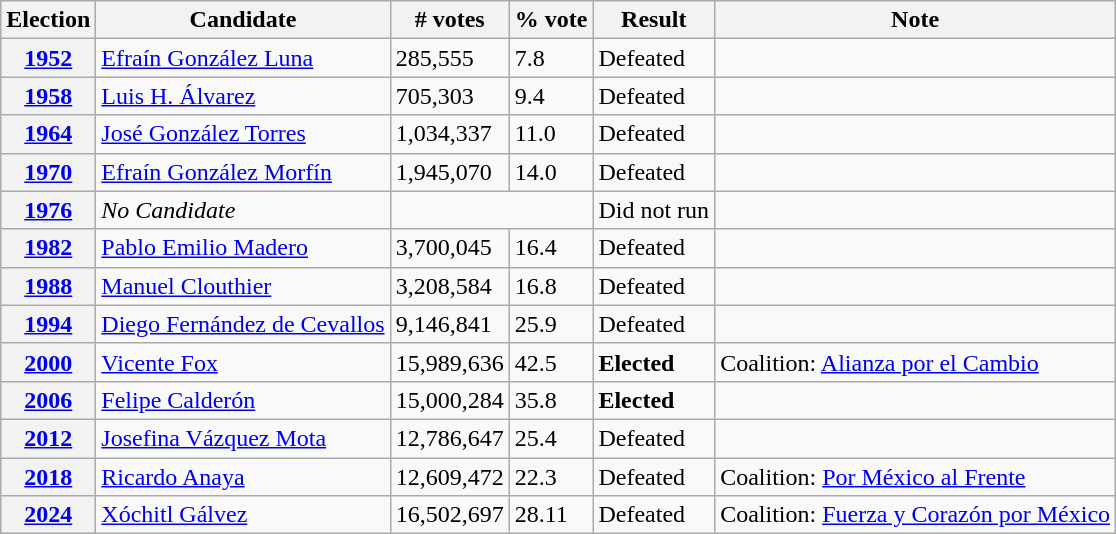<table class="wikitable">
<tr>
<th>Election</th>
<th>Candidate</th>
<th># votes</th>
<th>% vote</th>
<th>Result</th>
<th>Note</th>
</tr>
<tr>
<th><a href='#'>1952</a></th>
<td><a href='#'>Efraín González Luna</a></td>
<td>285,555</td>
<td>7.8</td>
<td> Defeated</td>
<td></td>
</tr>
<tr>
<th><a href='#'>1958</a></th>
<td><a href='#'>Luis H. Álvarez</a></td>
<td>705,303</td>
<td>9.4</td>
<td> Defeated</td>
<td></td>
</tr>
<tr>
<th><a href='#'>1964</a></th>
<td><a href='#'>José González Torres</a></td>
<td>1,034,337</td>
<td>11.0</td>
<td> Defeated</td>
<td></td>
</tr>
<tr>
<th><a href='#'>1970</a></th>
<td><a href='#'>Efraín González Morfín</a></td>
<td>1,945,070</td>
<td>14.0</td>
<td> Defeated</td>
<td></td>
</tr>
<tr>
<th><a href='#'>1976</a></th>
<td><em>No Candidate</em></td>
<td colspan="2"></td>
<td> Did not run</td>
<td></td>
</tr>
<tr>
<th><a href='#'>1982</a></th>
<td><a href='#'>Pablo Emilio Madero</a></td>
<td>3,700,045</td>
<td>16.4</td>
<td> Defeated</td>
<td></td>
</tr>
<tr>
<th><a href='#'>1988</a></th>
<td><a href='#'>Manuel Clouthier</a></td>
<td>3,208,584</td>
<td>16.8</td>
<td> Defeated</td>
<td></td>
</tr>
<tr>
<th><a href='#'>1994</a></th>
<td><a href='#'>Diego Fernández de Cevallos</a></td>
<td>9,146,841</td>
<td>25.9</td>
<td> Defeated</td>
<td></td>
</tr>
<tr>
<th><a href='#'>2000</a></th>
<td><a href='#'>Vicente Fox</a></td>
<td>15,989,636</td>
<td>42.5</td>
<td> <strong>Elected</strong></td>
<td>Coalition: <a href='#'>Alianza por el Cambio</a></td>
</tr>
<tr>
<th><a href='#'>2006</a></th>
<td><a href='#'>Felipe Calderón</a></td>
<td>15,000,284</td>
<td>35.8</td>
<td> <strong>Elected</strong></td>
<td></td>
</tr>
<tr>
<th><a href='#'>2012</a></th>
<td><a href='#'>Josefina Vázquez Mota</a></td>
<td>12,786,647</td>
<td>25.4</td>
<td> Defeated</td>
<td></td>
</tr>
<tr>
<th><a href='#'>2018</a></th>
<td><a href='#'>Ricardo Anaya</a></td>
<td>12,609,472</td>
<td>22.3</td>
<td> Defeated</td>
<td>Coalition: <a href='#'>Por México al Frente</a></td>
</tr>
<tr>
<th><a href='#'>2024</a></th>
<td><a href='#'>Xóchitl Gálvez</a></td>
<td>16,502,697</td>
<td>28.11</td>
<td> Defeated</td>
<td>Coalition: <a href='#'>Fuerza y Corazón por México</a></td>
</tr>
</table>
